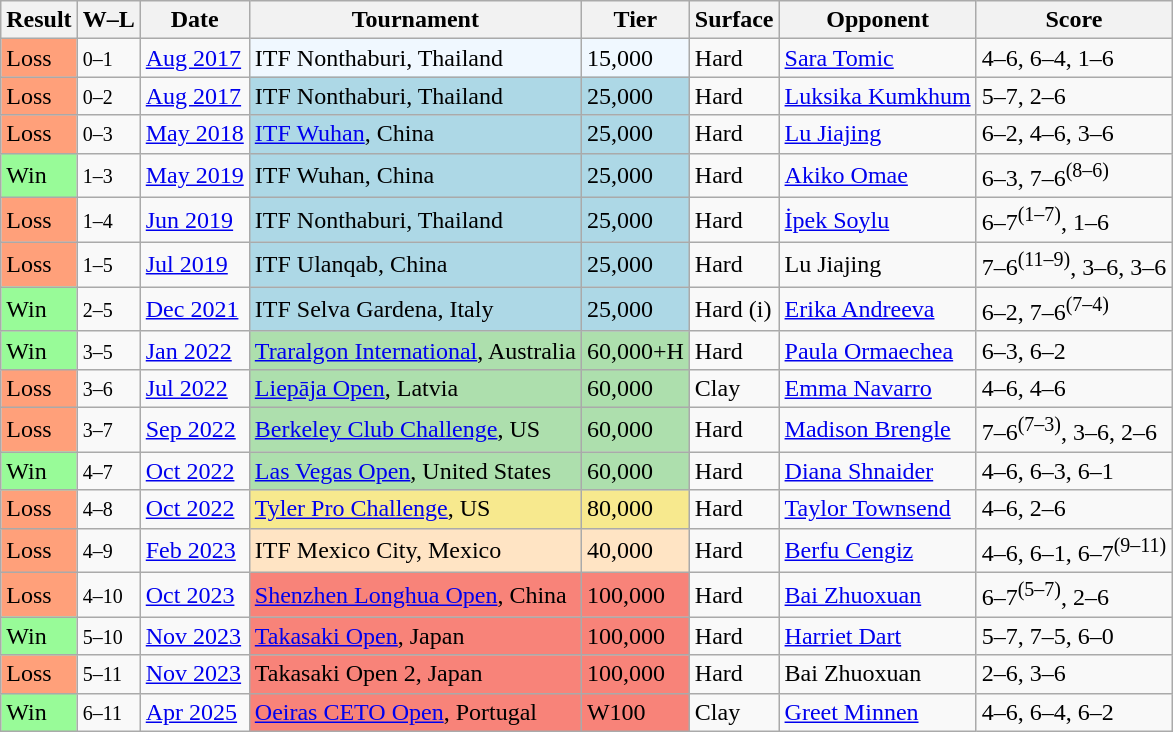<table class="sortable wikitable">
<tr>
<th>Result</th>
<th class="unsortable">W–L</th>
<th>Date</th>
<th>Tournament</th>
<th>Tier</th>
<th>Surface</th>
<th>Opponent</th>
<th class="unsortable">Score</th>
</tr>
<tr>
<td style="background:#ffa07a;">Loss</td>
<td><small>0–1</small></td>
<td><a href='#'>Aug 2017</a></td>
<td style="background:#f0f8ff;">ITF Nonthaburi, Thailand</td>
<td style="background:#f0f8ff;">15,000</td>
<td>Hard</td>
<td> <a href='#'>Sara Tomic</a></td>
<td>4–6, 6–4, 1–6</td>
</tr>
<tr>
<td style="background:#ffa07a;">Loss</td>
<td><small>0–2</small></td>
<td><a href='#'>Aug 2017</a></td>
<td style="background:lightblue;">ITF Nonthaburi, Thailand</td>
<td style="background:lightblue;">25,000</td>
<td>Hard</td>
<td> <a href='#'>Luksika Kumkhum</a></td>
<td>5–7, 2–6</td>
</tr>
<tr>
<td style="background:#ffa07a">Loss</td>
<td><small>0–3</small></td>
<td><a href='#'>May 2018</a></td>
<td style="background:lightblue;"><a href='#'>ITF Wuhan</a>, China</td>
<td style="background:lightblue;">25,000</td>
<td>Hard</td>
<td> <a href='#'>Lu Jiajing</a></td>
<td>6–2, 4–6, 3–6</td>
</tr>
<tr>
<td style="background:#98fb98">Win</td>
<td><small>1–3</small></td>
<td><a href='#'>May 2019</a></td>
<td style="background:lightblue;">ITF Wuhan, China</td>
<td style="background:lightblue;">25,000</td>
<td>Hard</td>
<td> <a href='#'>Akiko Omae</a></td>
<td>6–3, 7–6<sup>(8–6)</sup></td>
</tr>
<tr>
<td style="background:#ffa07a;">Loss</td>
<td><small>1–4</small></td>
<td><a href='#'>Jun 2019</a></td>
<td style="background:lightblue;">ITF Nonthaburi, Thailand</td>
<td style="background:lightblue;">25,000</td>
<td>Hard</td>
<td> <a href='#'>İpek Soylu</a></td>
<td>6–7<sup>(1–7)</sup>, 1–6</td>
</tr>
<tr>
<td style="background:#ffa07a;">Loss</td>
<td><small>1–5</small></td>
<td><a href='#'>Jul 2019</a></td>
<td style="background:lightblue;">ITF Ulanqab, China</td>
<td style="background:lightblue;">25,000</td>
<td>Hard</td>
<td> Lu Jiajing</td>
<td>7–6<sup>(11–9)</sup>, 3–6, 3–6</td>
</tr>
<tr>
<td style="background:#98FB98;">Win</td>
<td><small>2–5</small></td>
<td><a href='#'>Dec 2021</a></td>
<td style="background:lightblue;">ITF Selva Gardena, Italy</td>
<td style="background:lightblue;">25,000</td>
<td>Hard (i)</td>
<td> <a href='#'>Erika Andreeva</a></td>
<td>6–2, 7–6<sup>(7–4)</sup></td>
</tr>
<tr>
<td bgcolor=98FB98>Win</td>
<td><small>3–5</small></td>
<td><a href='#'>Jan 2022</a></td>
<td style="background:#addfad;"><a href='#'>Traralgon International</a>, Australia</td>
<td style="background:#addfad;">60,000+H</td>
<td>Hard</td>
<td> <a href='#'>Paula Ormaechea</a></td>
<td>6–3, 6–2</td>
</tr>
<tr>
<td bgcolor=ffa07a>Loss</td>
<td><small>3–6</small></td>
<td><a href='#'>Jul 2022</a></td>
<td style="background:#addfad;"><a href='#'>Liepāja Open</a>, Latvia</td>
<td style="background:#addfad;">60,000</td>
<td>Clay</td>
<td> <a href='#'>Emma Navarro</a></td>
<td>4–6, 4–6</td>
</tr>
<tr>
<td bgcolor=ffa07a>Loss</td>
<td><small>3–7</small></td>
<td><a href='#'>Sep 2022</a></td>
<td style="background:#addfad;"><a href='#'>Berkeley Club Challenge</a>, US</td>
<td style="background:#addfad;">60,000</td>
<td>Hard</td>
<td> <a href='#'>Madison Brengle</a></td>
<td>7–6<sup>(7–3)</sup>, 3–6, 2–6</td>
</tr>
<tr>
<td bgcolor=98FB98>Win</td>
<td><small>4–7</small></td>
<td><a href='#'>Oct 2022</a></td>
<td bgcolor=addfad><a href='#'>Las Vegas Open</a>, United States</td>
<td bgcolor=addfad>60,000</td>
<td>Hard</td>
<td> <a href='#'>Diana Shnaider</a></td>
<td>4–6, 6–3, 6–1</td>
</tr>
<tr>
<td bgcolor=ffa07a>Loss</td>
<td><small>4–8</small></td>
<td><a href='#'>Oct 2022</a></td>
<td bgcolor=f7e98e><a href='#'>Tyler Pro Challenge</a>, US</td>
<td bgcolor=f7e98e>80,000</td>
<td>Hard</td>
<td> <a href='#'>Taylor Townsend</a></td>
<td>4–6, 2–6</td>
</tr>
<tr>
<td bgcolor=ffa07a>Loss</td>
<td><small>4–9</small></td>
<td><a href='#'>Feb 2023</a></td>
<td style="background:#ffe4c4;">ITF Mexico City, Mexico</td>
<td style="background:#ffe4c4;">40,000</td>
<td>Hard</td>
<td> <a href='#'>Berfu Cengiz</a></td>
<td>4–6, 6–1, 6–7<sup>(9–11)</sup></td>
</tr>
<tr>
<td bgcolor=ffa07a>Loss</td>
<td><small>4–10</small></td>
<td><a href='#'>Oct 2023</a></td>
<td style="background:#f88379;"><a href='#'>Shenzhen Longhua Open</a>, China</td>
<td style="background:#f88379;">100,000</td>
<td>Hard</td>
<td> <a href='#'>Bai Zhuoxuan</a></td>
<td>6–7<sup>(5–7)</sup>, 2–6</td>
</tr>
<tr>
<td bgcolor=98FB98>Win</td>
<td><small>5–10</small></td>
<td><a href='#'>Nov 2023</a></td>
<td style="background:#f88379;"><a href='#'>Takasaki Open</a>, Japan</td>
<td style="background:#f88379;">100,000</td>
<td>Hard</td>
<td> <a href='#'>Harriet Dart</a></td>
<td>5–7, 7–5, 6–0</td>
</tr>
<tr>
<td bgcolor=FFA07A>Loss</td>
<td><small>5–11</small></td>
<td><a href='#'>Nov 2023</a></td>
<td style="background:#f88379;">Takasaki Open 2, Japan</td>
<td style="background:#f88379;">100,000</td>
<td>Hard</td>
<td> Bai Zhuoxuan</td>
<td>2–6, 3–6</td>
</tr>
<tr>
<td bgcolor=98FB98>Win</td>
<td><small>6–11</small></td>
<td><a href='#'>Apr 2025</a></td>
<td style="background:#f88379;"><a href='#'>Oeiras CETO Open</a>, Portugal</td>
<td style="background:#f88379;">W100</td>
<td>Clay</td>
<td> <a href='#'>Greet Minnen</a></td>
<td>4–6, 6–4, 6–2</td>
</tr>
</table>
